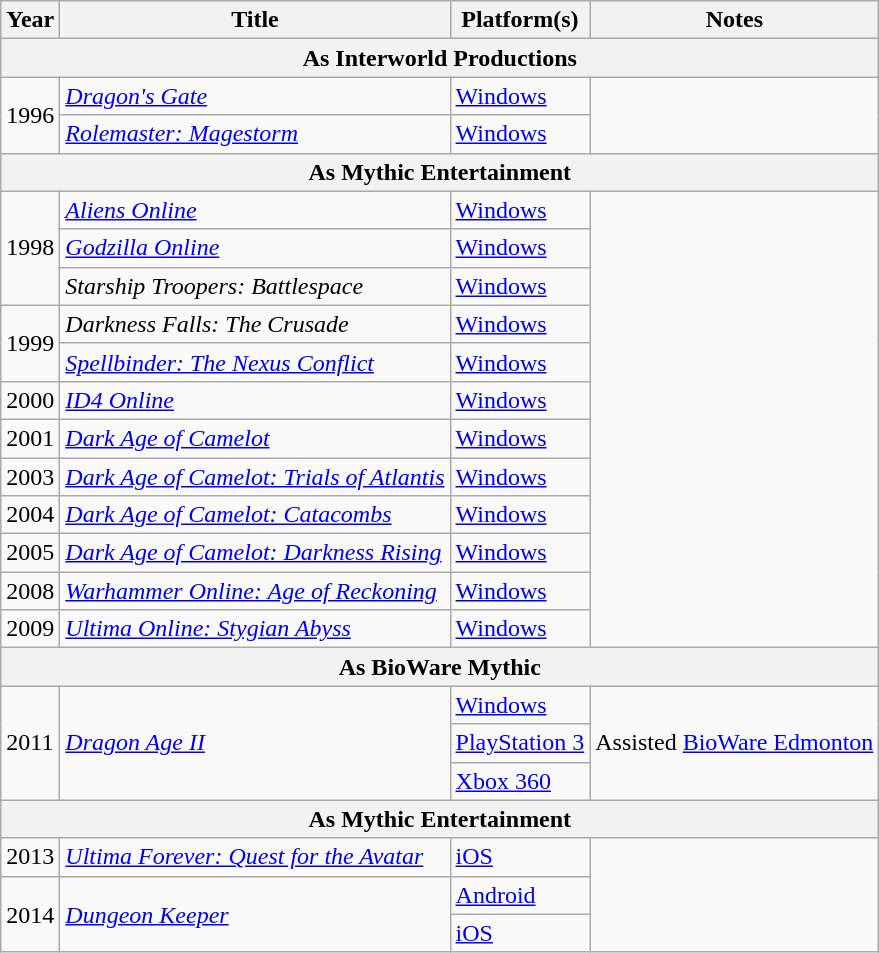<table class="wikitable sortable">
<tr>
<th>Year</th>
<th>Title</th>
<th>Platform(s)</th>
<th>Notes</th>
</tr>
<tr>
<th colspan="4">As Interworld Productions</th>
</tr>
<tr>
<td rowspan="2">1996</td>
<td><em><a href='#'>Dragon's Gate</a></em></td>
<td><a href='#'>Windows</a></td>
<td rowspan="2"></td>
</tr>
<tr>
<td><em><a href='#'>Rolemaster: Magestorm</a></em></td>
<td><a href='#'>Windows</a></td>
</tr>
<tr>
<th colspan="4">As Mythic Entertainment</th>
</tr>
<tr>
<td rowspan="3">1998</td>
<td><em><a href='#'>Aliens Online</a></em></td>
<td><a href='#'>Windows</a></td>
<td rowspan="12"></td>
</tr>
<tr>
<td><em><a href='#'>Godzilla Online</a></em></td>
<td><a href='#'>Windows</a></td>
</tr>
<tr>
<td><em>Starship Troopers: Battlespace</em></td>
<td><a href='#'>Windows</a></td>
</tr>
<tr>
<td rowspan="2">1999</td>
<td><em>Darkness Falls: The Crusade</em></td>
<td><a href='#'>Windows</a></td>
</tr>
<tr>
<td><em><a href='#'>Spellbinder: The Nexus Conflict</a></em></td>
<td><a href='#'>Windows</a></td>
</tr>
<tr>
<td>2000</td>
<td><em><a href='#'>ID4 Online</a></em></td>
<td><a href='#'>Windows</a></td>
</tr>
<tr>
<td>2001</td>
<td><em><a href='#'>Dark Age of Camelot</a></em></td>
<td><a href='#'>Windows</a></td>
</tr>
<tr>
<td>2003</td>
<td><em><a href='#'>Dark Age of Camelot: Trials of Atlantis</a></em></td>
<td><a href='#'>Windows</a></td>
</tr>
<tr>
<td>2004</td>
<td><em><a href='#'>Dark Age of Camelot: Catacombs</a></em></td>
<td><a href='#'>Windows</a></td>
</tr>
<tr>
<td>2005</td>
<td><em><a href='#'>Dark Age of Camelot: Darkness Rising</a></em></td>
<td><a href='#'>Windows</a></td>
</tr>
<tr>
<td>2008</td>
<td><em><a href='#'>Warhammer Online: Age of Reckoning</a></em></td>
<td><a href='#'>Windows</a></td>
</tr>
<tr>
<td>2009</td>
<td><em><a href='#'>Ultima Online: Stygian Abyss</a></em></td>
<td><a href='#'>Windows</a></td>
</tr>
<tr>
<th colspan="4">As BioWare Mythic</th>
</tr>
<tr>
<td rowspan="3">2011</td>
<td rowspan="3"><em><a href='#'>Dragon Age II</a></em></td>
<td><a href='#'>Windows</a></td>
<td rowspan="3">Assisted <a href='#'>BioWare Edmonton</a></td>
</tr>
<tr>
<td><a href='#'>PlayStation 3</a></td>
</tr>
<tr>
<td><a href='#'>Xbox 360</a></td>
</tr>
<tr>
<th colspan="4">As Mythic Entertainment</th>
</tr>
<tr>
<td>2013</td>
<td><em><a href='#'>Ultima Forever: Quest for the Avatar</a></em></td>
<td><a href='#'>iOS</a></td>
<td rowspan="3"></td>
</tr>
<tr>
<td rowspan="2">2014</td>
<td rowspan="2"><em><a href='#'>Dungeon Keeper</a></em></td>
<td><a href='#'>Android</a></td>
</tr>
<tr>
<td><a href='#'>iOS</a></td>
</tr>
</table>
